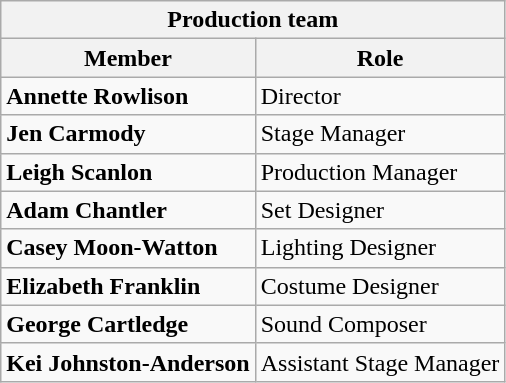<table class="wikitable">
<tr>
<th colspan="2"><strong>Production team</strong></th>
</tr>
<tr>
<th><strong>Member</strong></th>
<th><strong>Role</strong></th>
</tr>
<tr>
<td><strong>Annette Rowlison</strong></td>
<td>Director</td>
</tr>
<tr>
<td><strong>Jen Carmody</strong></td>
<td>Stage Manager</td>
</tr>
<tr>
<td><strong>Leigh Scanlon</strong></td>
<td>Production Manager</td>
</tr>
<tr>
<td><strong>Adam Chantler</strong></td>
<td>Set Designer</td>
</tr>
<tr>
<td><strong>Casey Moon-Watton</strong></td>
<td>Lighting Designer</td>
</tr>
<tr>
<td><strong>Elizabeth Franklin</strong></td>
<td>Costume Designer</td>
</tr>
<tr>
<td><strong>George Cartledge</strong></td>
<td>Sound Composer</td>
</tr>
<tr>
<td><strong>Kei Johnston-Anderson</strong></td>
<td>Assistant Stage Manager</td>
</tr>
</table>
